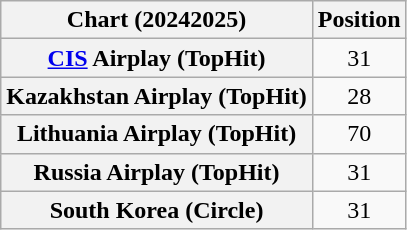<table class="wikitable sortable plainrowheaders" style="text-align:center">
<tr>
<th scope="col">Chart (20242025)</th>
<th scope="col">Position</th>
</tr>
<tr>
<th scope="row"><a href='#'>CIS</a> Airplay (TopHit)</th>
<td>31</td>
</tr>
<tr>
<th scope="row">Kazakhstan Airplay (TopHit)</th>
<td>28</td>
</tr>
<tr>
<th scope="row">Lithuania Airplay (TopHit)</th>
<td>70</td>
</tr>
<tr>
<th scope="row">Russia Airplay (TopHit)</th>
<td>31</td>
</tr>
<tr>
<th scope="row">South Korea (Circle)</th>
<td>31</td>
</tr>
</table>
